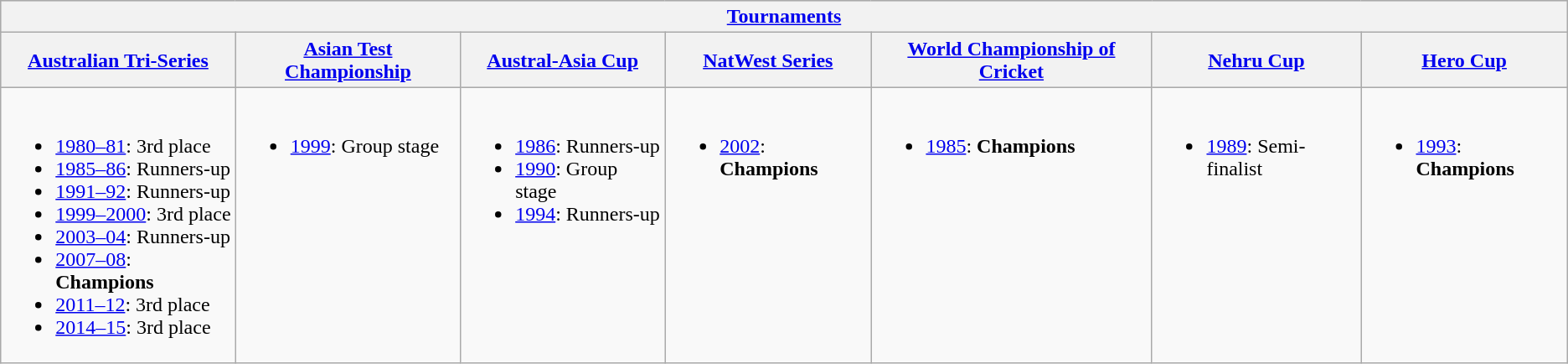<table class="wikitable">
<tr style="background:#ccc;">
<th colspan=7><a href='#'>Tournaments</a></th>
</tr>
<tr style="background:#ccc;">
<th><a href='#'>Australian Tri-Series</a></th>
<th><a href='#'>Asian Test Championship</a></th>
<th><a href='#'>Austral-Asia Cup</a></th>
<th><a href='#'>NatWest Series</a></th>
<th><a href='#'>World Championship of Cricket</a></th>
<th><a href='#'>Nehru Cup</a></th>
<th><a href='#'>Hero Cup</a></th>
</tr>
<tr>
<td style="vertical-align:top;"><br><ul><li> <a href='#'>1980–81</a>: 3rd place</li><li> <a href='#'>1985–86</a>: Runners-up</li><li> <a href='#'>1991–92</a>: Runners-up</li><li> <a href='#'>1999–2000</a>: 3rd place</li><li> <a href='#'>2003–04</a>: Runners-up</li><li> <a href='#'>2007–08</a>: <strong>Champions</strong></li><li> <a href='#'>2011–12</a>: 3rd place</li><li> <a href='#'>2014–15</a>: 3rd place</li></ul></td>
<td style="vertical-align:top;"><br><ul><li>   <a href='#'>1999</a>: Group stage</li></ul></td>
<td style="vertical-align:top;"><br><ul><li> <a href='#'>1986</a>: Runners-up</li><li> <a href='#'>1990</a>: Group stage</li><li> <a href='#'>1994</a>: Runners-up</li></ul></td>
<td style="vertical-align:top;"><br><ul><li> <a href='#'>2002</a>: <strong>Champions</strong></li></ul></td>
<td style="vertical-align:top;"><br><ul><li> <a href='#'>1985</a>: <strong>Champions</strong></li></ul></td>
<td style="vertical-align:top;"><br><ul><li> <a href='#'>1989</a>: Semi-finalist</li></ul></td>
<td style="vertical-align:top;"><br><ul><li> <a href='#'>1993</a>: <strong>Champions</strong></li></ul></td>
</tr>
</table>
